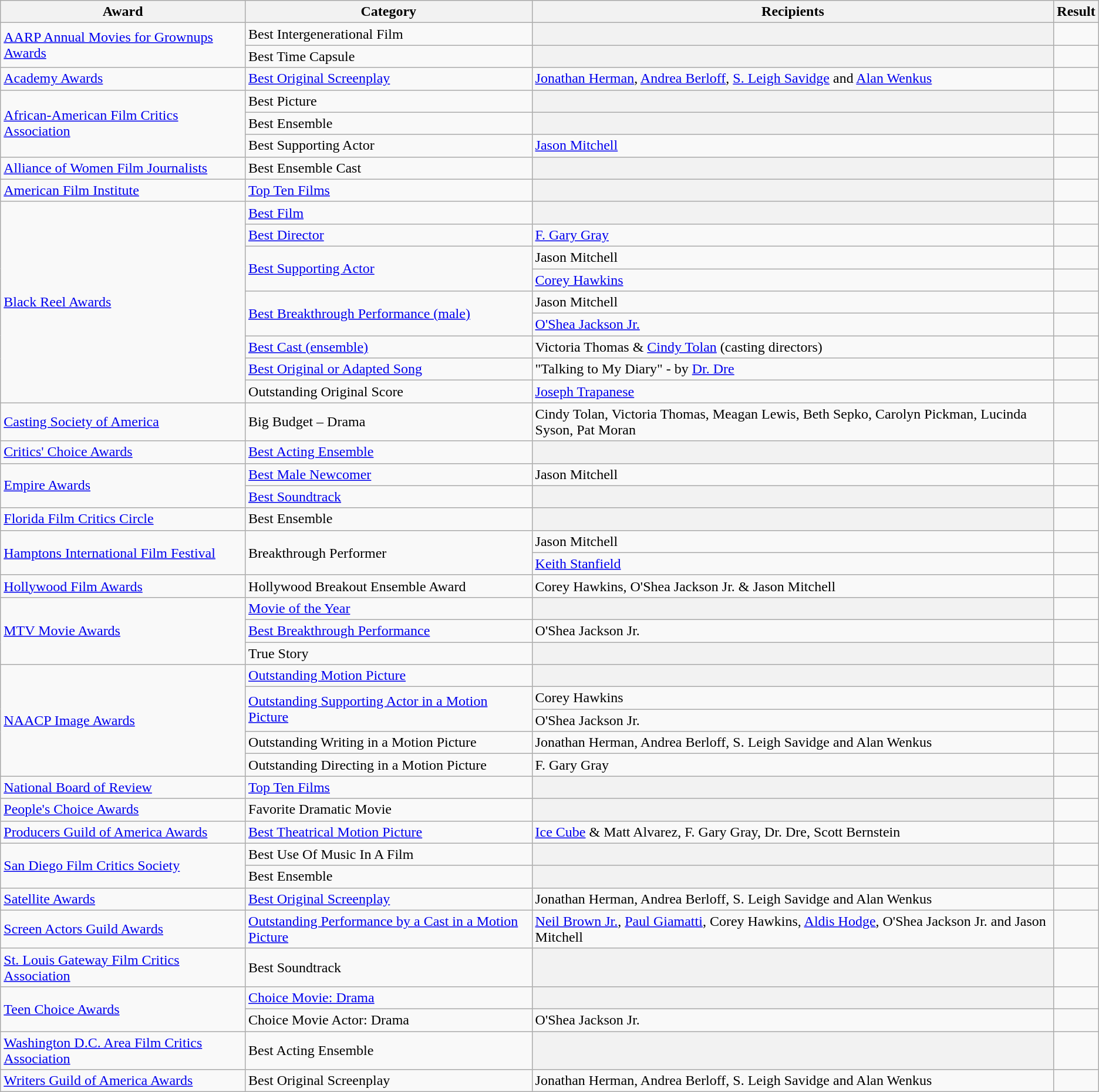<table class="wikitable sortable">
<tr>
<th>Award</th>
<th>Category</th>
<th>Recipients</th>
<th>Result</th>
</tr>
<tr>
<td rowspan=2><a href='#'>AARP Annual Movies for Grownups Awards</a></td>
<td>Best Intergenerational Film</td>
<th></th>
<td></td>
</tr>
<tr>
<td>Best Time Capsule</td>
<th></th>
<td></td>
</tr>
<tr>
<td><a href='#'>Academy Awards</a></td>
<td><a href='#'>Best Original Screenplay</a></td>
<td><a href='#'>Jonathan Herman</a>, <a href='#'>Andrea Berloff</a>, <a href='#'>S. Leigh Savidge</a> and <a href='#'>Alan Wenkus</a></td>
<td></td>
</tr>
<tr>
<td rowspan=3><a href='#'>African-American Film Critics Association</a></td>
<td>Best Picture</td>
<th></th>
<td></td>
</tr>
<tr>
<td>Best Ensemble</td>
<th></th>
<td></td>
</tr>
<tr>
<td>Best Supporting Actor</td>
<td><a href='#'>Jason Mitchell</a></td>
<td></td>
</tr>
<tr>
<td><a href='#'>Alliance of Women Film Journalists</a></td>
<td>Best Ensemble Cast</td>
<th></th>
<td></td>
</tr>
<tr>
<td><a href='#'>American Film Institute</a></td>
<td><a href='#'>Top Ten Films</a></td>
<th></th>
<td></td>
</tr>
<tr>
<td rowspan=9><a href='#'>Black Reel Awards</a></td>
<td><a href='#'>Best Film</a></td>
<th></th>
<td></td>
</tr>
<tr>
<td><a href='#'>Best Director</a></td>
<td><a href='#'>F. Gary Gray</a></td>
<td></td>
</tr>
<tr>
<td rowspan=2><a href='#'>Best Supporting Actor</a></td>
<td>Jason Mitchell</td>
<td></td>
</tr>
<tr>
<td><a href='#'>Corey Hawkins</a></td>
<td></td>
</tr>
<tr>
<td rowspan=2><a href='#'>Best Breakthrough Performance (male)</a></td>
<td>Jason Mitchell</td>
<td></td>
</tr>
<tr>
<td><a href='#'>O'Shea Jackson Jr.</a></td>
<td></td>
</tr>
<tr>
<td><a href='#'>Best Cast (ensemble)</a></td>
<td>Victoria Thomas & <a href='#'>Cindy Tolan</a> (casting directors)</td>
<td></td>
</tr>
<tr>
<td><a href='#'>Best Original or Adapted Song</a></td>
<td>"Talking to My Diary" - by <a href='#'>Dr. Dre</a></td>
<td></td>
</tr>
<tr>
<td>Outstanding Original Score</td>
<td><a href='#'>Joseph Trapanese</a></td>
<td></td>
</tr>
<tr>
<td><a href='#'>Casting Society of America</a></td>
<td>Big Budget – Drama</td>
<td>Cindy Tolan, Victoria Thomas, Meagan Lewis, Beth Sepko, Carolyn Pickman, Lucinda Syson, Pat Moran</td>
<td></td>
</tr>
<tr>
<td><a href='#'>Critics' Choice Awards</a></td>
<td><a href='#'>Best Acting Ensemble</a></td>
<th></th>
<td></td>
</tr>
<tr>
<td rowspan=2><a href='#'>Empire Awards</a></td>
<td><a href='#'>Best Male Newcomer</a></td>
<td>Jason Mitchell</td>
<td></td>
</tr>
<tr>
<td><a href='#'>Best Soundtrack</a></td>
<th></th>
<td></td>
</tr>
<tr>
<td><a href='#'>Florida Film Critics Circle</a></td>
<td>Best Ensemble</td>
<th></th>
<td></td>
</tr>
<tr>
<td rowspan=2><a href='#'>Hamptons International Film Festival</a></td>
<td rowspan=2>Breakthrough Performer</td>
<td>Jason Mitchell</td>
<td></td>
</tr>
<tr>
<td><a href='#'>Keith Stanfield</a></td>
<td></td>
</tr>
<tr>
<td><a href='#'>Hollywood Film Awards</a></td>
<td>Hollywood Breakout Ensemble Award</td>
<td>Corey Hawkins, O'Shea Jackson Jr. & Jason Mitchell</td>
<td></td>
</tr>
<tr>
<td rowspan=3><a href='#'>MTV Movie Awards</a></td>
<td><a href='#'>Movie of the Year</a></td>
<th></th>
<td></td>
</tr>
<tr>
<td><a href='#'>Best Breakthrough Performance</a></td>
<td>O'Shea Jackson Jr.</td>
<td></td>
</tr>
<tr>
<td>True Story</td>
<th></th>
<td></td>
</tr>
<tr>
<td rowspan=5><a href='#'>NAACP Image Awards</a></td>
<td><a href='#'>Outstanding Motion Picture</a></td>
<th></th>
<td></td>
</tr>
<tr>
<td rowspan=2><a href='#'>Outstanding Supporting Actor in a Motion Picture</a></td>
<td>Corey Hawkins</td>
<td></td>
</tr>
<tr>
<td>O'Shea Jackson Jr.</td>
<td></td>
</tr>
<tr>
<td>Outstanding Writing in a Motion Picture</td>
<td>Jonathan Herman, Andrea Berloff, S. Leigh Savidge and Alan Wenkus</td>
<td></td>
</tr>
<tr>
<td>Outstanding Directing in a Motion Picture</td>
<td>F. Gary Gray</td>
<td></td>
</tr>
<tr>
<td><a href='#'>National Board of Review</a></td>
<td><a href='#'>Top Ten Films</a></td>
<th></th>
<td></td>
</tr>
<tr>
<td><a href='#'>People's Choice Awards</a></td>
<td>Favorite Dramatic Movie</td>
<th></th>
<td></td>
</tr>
<tr>
<td><a href='#'>Producers Guild of America Awards</a></td>
<td><a href='#'>Best Theatrical Motion Picture</a></td>
<td><a href='#'>Ice Cube</a> & Matt Alvarez, F. Gary Gray, Dr. Dre, Scott Bernstein</td>
<td></td>
</tr>
<tr>
<td rowspan=2><a href='#'>San Diego Film Critics Society</a></td>
<td>Best Use Of Music In A Film</td>
<th></th>
<td></td>
</tr>
<tr>
<td>Best Ensemble</td>
<th></th>
<td></td>
</tr>
<tr>
<td><a href='#'>Satellite Awards</a></td>
<td><a href='#'>Best Original Screenplay</a></td>
<td>Jonathan Herman, Andrea Berloff, S. Leigh Savidge and Alan Wenkus</td>
<td></td>
</tr>
<tr>
<td><a href='#'>Screen Actors Guild Awards</a></td>
<td><a href='#'>Outstanding Performance by a Cast in a Motion Picture</a></td>
<td><a href='#'>Neil Brown Jr.</a>, <a href='#'>Paul Giamatti</a>, Corey Hawkins, <a href='#'>Aldis Hodge</a>, O'Shea Jackson Jr. and Jason Mitchell</td>
<td></td>
</tr>
<tr>
<td><a href='#'>St. Louis Gateway Film Critics Association</a></td>
<td>Best Soundtrack</td>
<th></th>
<td></td>
</tr>
<tr>
<td rowspan=2><a href='#'>Teen Choice Awards</a></td>
<td><a href='#'>Choice Movie: Drama</a></td>
<th></th>
<td></td>
</tr>
<tr>
<td>Choice Movie Actor: Drama</td>
<td>O'Shea Jackson Jr.</td>
<td></td>
</tr>
<tr>
<td><a href='#'>Washington D.C. Area Film Critics Association</a></td>
<td>Best Acting Ensemble</td>
<th></th>
<td></td>
</tr>
<tr>
<td><a href='#'>Writers Guild of America Awards</a></td>
<td>Best Original Screenplay</td>
<td>Jonathan Herman, Andrea Berloff, S. Leigh Savidge and Alan Wenkus</td>
<td></td>
</tr>
</table>
